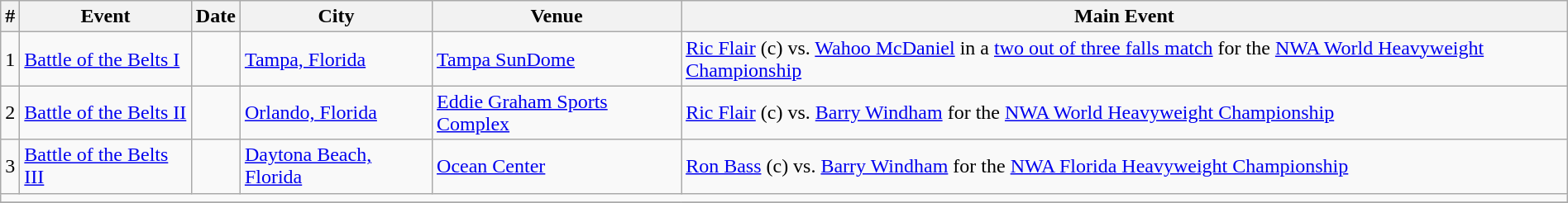<table class="wikitable" align="center" width="100%">
<tr>
<th>#</th>
<th>Event</th>
<th>Date</th>
<th>City</th>
<th>Venue</th>
<th>Main Event</th>
</tr>
<tr>
<td>1</td>
<td><a href='#'>Battle of the Belts I</a></td>
<td></td>
<td><a href='#'>Tampa, Florida</a></td>
<td><a href='#'>Tampa SunDome</a></td>
<td><a href='#'>Ric Flair</a> (c) vs. <a href='#'>Wahoo McDaniel</a> in a <a href='#'>two out of three falls match</a> for the <a href='#'>NWA World Heavyweight Championship</a></td>
</tr>
<tr>
<td>2</td>
<td><a href='#'>Battle of the Belts II</a></td>
<td></td>
<td><a href='#'>Orlando, Florida</a></td>
<td><a href='#'>Eddie Graham Sports Complex</a></td>
<td><a href='#'>Ric Flair</a> (c) vs. <a href='#'>Barry Windham</a> for the <a href='#'>NWA World Heavyweight Championship</a></td>
</tr>
<tr>
<td>3</td>
<td><a href='#'>Battle of the Belts III</a></td>
<td></td>
<td><a href='#'>Daytona Beach, Florida</a></td>
<td><a href='#'>Ocean Center</a></td>
<td><a href='#'>Ron Bass</a> (c) vs. <a href='#'>Barry Windham</a> for the <a href='#'>NWA Florida Heavyweight Championship</a></td>
</tr>
<tr>
<td colspan="10"></td>
</tr>
<tr>
</tr>
</table>
